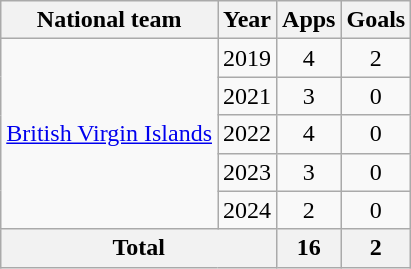<table class="wikitable" style="text-align:center">
<tr>
<th>National team</th>
<th>Year</th>
<th>Apps</th>
<th>Goals</th>
</tr>
<tr>
<td rowspan="5"><a href='#'>British Virgin Islands</a></td>
<td>2019</td>
<td>4</td>
<td>2</td>
</tr>
<tr>
<td>2021</td>
<td>3</td>
<td>0</td>
</tr>
<tr>
<td>2022</td>
<td>4</td>
<td>0</td>
</tr>
<tr>
<td>2023</td>
<td>3</td>
<td>0</td>
</tr>
<tr>
<td>2024</td>
<td>2</td>
<td>0</td>
</tr>
<tr>
<th colspan=2>Total</th>
<th>16</th>
<th>2</th>
</tr>
</table>
